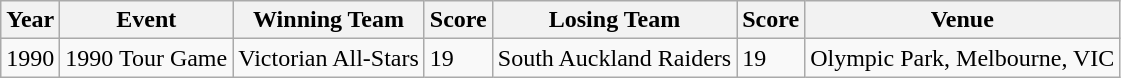<table class="wikitable">
<tr>
<th>Year</th>
<th>Event</th>
<th>Winning Team</th>
<th>Score</th>
<th>Losing Team</th>
<th>Score</th>
<th>Venue</th>
</tr>
<tr>
<td>1990</td>
<td>1990 Tour Game</td>
<td>Victorian All-Stars</td>
<td>19</td>
<td>South Auckland Raiders</td>
<td>19</td>
<td>Olympic Park, Melbourne, VIC</td>
</tr>
</table>
